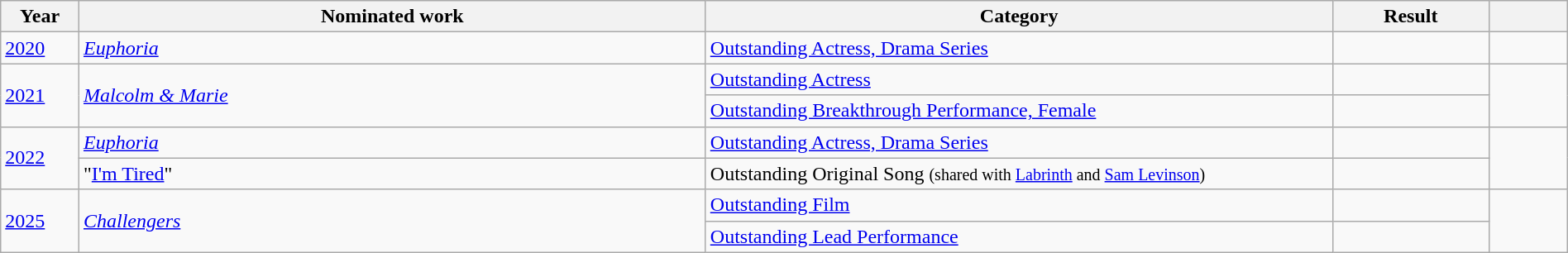<table class="wikitable plainrowheaders" style="width:100%;">
<tr>
<th scope="col" style="width:5%;">Year</th>
<th scope="col" style="width:40%;">Nominated work</th>
<th scope="col" style="width:40%;">Category</th>
<th scope="col" style="width:10%;">Result</th>
<th scope="col" style="width:5%;"></th>
</tr>
<tr>
<td><a href='#'>2020</a></td>
<td><em><a href='#'>Euphoria</a></em></td>
<td><a href='#'>Outstanding Actress, Drama Series</a></td>
<td></td>
<td style="text-align:center;"></td>
</tr>
<tr>
<td rowspan="2"><a href='#'>2021</a></td>
<td rowspan="2"><em><a href='#'>Malcolm & Marie</a></em></td>
<td><a href='#'>Outstanding Actress</a></td>
<td></td>
<td style="text-align:center;" rowspan="2"></td>
</tr>
<tr>
<td><a href='#'>Outstanding Breakthrough Performance, Female</a></td>
<td></td>
</tr>
<tr>
<td rowspan="2"><a href='#'>2022</a></td>
<td><em><a href='#'>Euphoria</a></em></td>
<td><a href='#'>Outstanding Actress, Drama Series</a></td>
<td></td>
<td style="text-align:center;" rowspan="2"></td>
</tr>
<tr>
<td>"<a href='#'>I'm Tired</a>"</td>
<td>Outstanding Original Song <small>(shared with <a href='#'>Labrinth</a> and <a href='#'>Sam Levinson</a>)</small></td>
<td></td>
</tr>
<tr>
<td rowspan="2"><a href='#'>2025</a></td>
<td rowspan="2"><em><a href='#'>Challengers</a></em></td>
<td><a href='#'>Outstanding Film</a></td>
<td></td>
<td style="text-align:center;" rowspan="2"></td>
</tr>
<tr>
<td><a href='#'>Outstanding Lead Performance</a></td>
<td></td>
</tr>
</table>
